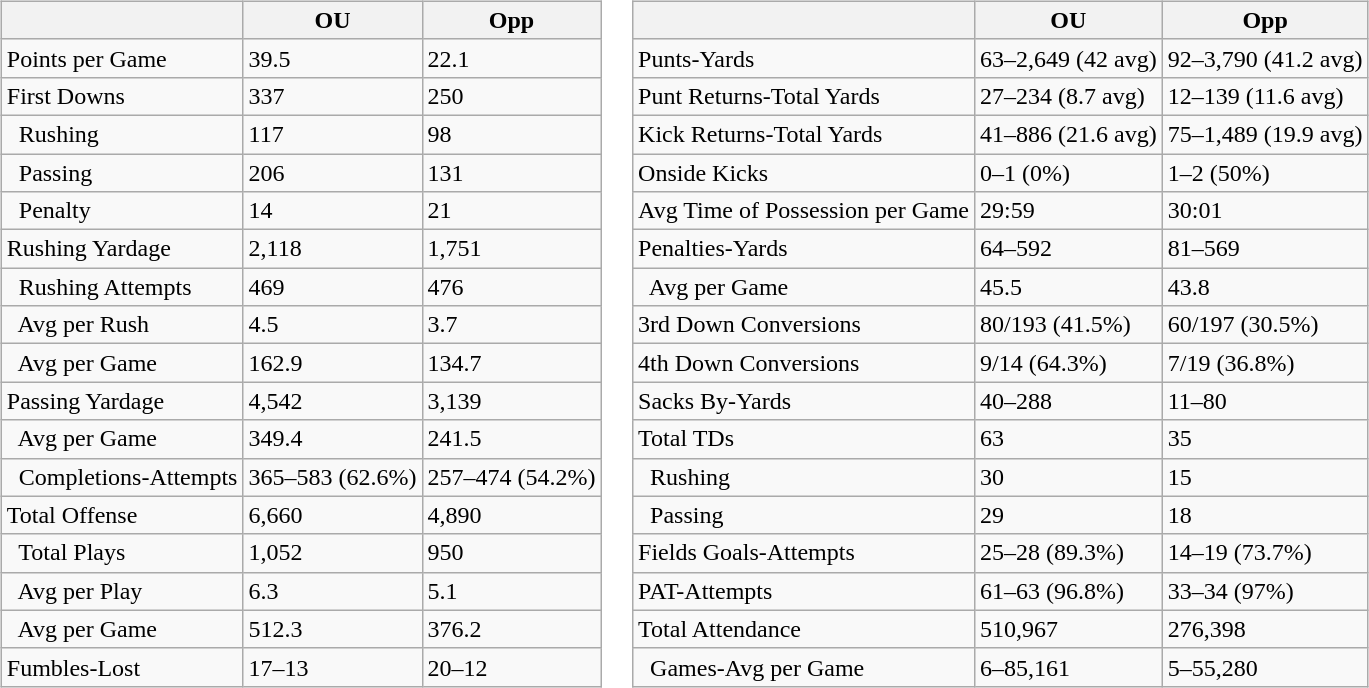<table>
<tr>
<td valign="top"><br><table class="wikitable" style="white-space:nowrap;">
<tr>
<th></th>
<th>OU</th>
<th>Opp</th>
</tr>
<tr>
<td>Points per Game</td>
<td>39.5</td>
<td>22.1</td>
</tr>
<tr>
<td>First Downs</td>
<td>337</td>
<td>250</td>
</tr>
<tr>
<td>  Rushing</td>
<td>117</td>
<td>98</td>
</tr>
<tr>
<td>  Passing</td>
<td>206</td>
<td>131</td>
</tr>
<tr>
<td>  Penalty</td>
<td>14</td>
<td>21</td>
</tr>
<tr>
<td>Rushing Yardage</td>
<td>2,118</td>
<td>1,751</td>
</tr>
<tr>
<td>  Rushing Attempts</td>
<td>469</td>
<td>476</td>
</tr>
<tr>
<td>  Avg per Rush</td>
<td>4.5</td>
<td>3.7</td>
</tr>
<tr>
<td>  Avg per Game</td>
<td>162.9</td>
<td>134.7</td>
</tr>
<tr>
<td>Passing Yardage</td>
<td>4,542</td>
<td>3,139</td>
</tr>
<tr>
<td>  Avg per Game</td>
<td>349.4</td>
<td>241.5</td>
</tr>
<tr>
<td>  Completions-Attempts</td>
<td>365–583 (62.6%)</td>
<td>257–474 (54.2%)</td>
</tr>
<tr>
<td>Total Offense</td>
<td>6,660</td>
<td>4,890</td>
</tr>
<tr>
<td>  Total Plays</td>
<td>1,052</td>
<td>950</td>
</tr>
<tr>
<td>  Avg per Play</td>
<td>6.3</td>
<td>5.1</td>
</tr>
<tr>
<td>  Avg per Game</td>
<td>512.3</td>
<td>376.2</td>
</tr>
<tr>
<td>Fumbles-Lost</td>
<td>17–13</td>
<td>20–12</td>
</tr>
</table>
</td>
<td valign="top"><br><table class="wikitable" style="white-space:nowrap;">
<tr>
<th></th>
<th>OU</th>
<th>Opp</th>
</tr>
<tr>
<td>Punts-Yards</td>
<td>63–2,649 (42 avg)</td>
<td>92–3,790 (41.2 avg)</td>
</tr>
<tr>
<td>Punt Returns-Total Yards</td>
<td>27–234 (8.7 avg)</td>
<td>12–139 (11.6 avg)</td>
</tr>
<tr>
<td>Kick Returns-Total Yards</td>
<td>41–886 (21.6 avg)</td>
<td>75–1,489 (19.9 avg)</td>
</tr>
<tr>
<td>Onside Kicks</td>
<td>0–1 (0%)</td>
<td>1–2 (50%)</td>
</tr>
<tr>
<td>Avg Time of Possession per Game</td>
<td>29:59</td>
<td>30:01</td>
</tr>
<tr>
<td>Penalties-Yards</td>
<td>64–592</td>
<td>81–569</td>
</tr>
<tr>
<td>  Avg per Game</td>
<td>45.5</td>
<td>43.8</td>
</tr>
<tr>
<td>3rd Down Conversions</td>
<td>80/193 (41.5%)</td>
<td>60/197 (30.5%)</td>
</tr>
<tr>
<td>4th Down Conversions</td>
<td>9/14 (64.3%)</td>
<td>7/19 (36.8%)</td>
</tr>
<tr>
<td>Sacks By-Yards</td>
<td>40–288</td>
<td>11–80</td>
</tr>
<tr>
<td>Total TDs</td>
<td>63</td>
<td>35</td>
</tr>
<tr>
<td>  Rushing</td>
<td>30</td>
<td>15</td>
</tr>
<tr>
<td>  Passing</td>
<td>29</td>
<td>18</td>
</tr>
<tr>
<td>Fields Goals-Attempts</td>
<td>25–28 (89.3%)</td>
<td>14–19 (73.7%)</td>
</tr>
<tr>
<td>PAT-Attempts</td>
<td>61–63 (96.8%)</td>
<td>33–34 (97%)</td>
</tr>
<tr>
<td>Total Attendance</td>
<td>510,967</td>
<td>276,398</td>
</tr>
<tr>
<td>  Games-Avg per Game</td>
<td>6–85,161</td>
<td>5–55,280</td>
</tr>
</table>
</td>
</tr>
</table>
